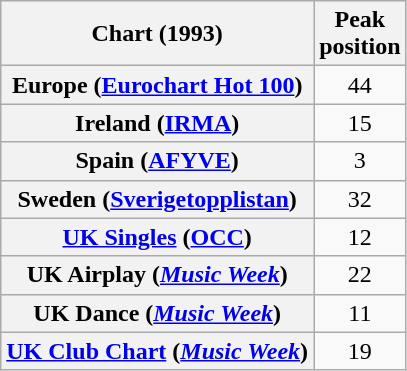<table class="wikitable sortable plainrowheaders" style="text-align:center">
<tr>
<th scope="col">Chart (1993)</th>
<th scope="col">Peak<br>position</th>
</tr>
<tr>
<th scope="row">Europe (<a href='#'>Eurochart Hot 100</a>)</th>
<td>44</td>
</tr>
<tr>
<th scope="row">Ireland (<a href='#'>IRMA</a>)</th>
<td>15</td>
</tr>
<tr>
<th scope="row">Spain (<a href='#'>AFYVE</a>)</th>
<td>3</td>
</tr>
<tr>
<th scope="row">Sweden (<a href='#'>Sverigetopplistan</a>)</th>
<td>32</td>
</tr>
<tr>
<th scope="row"><a href='#'>UK Singles</a> (<a href='#'>OCC</a>)</th>
<td>12</td>
</tr>
<tr>
<th scope="row">UK Airplay (<em><a href='#'>Music Week</a></em>)</th>
<td>22</td>
</tr>
<tr>
<th scope="row">UK Dance (<em><a href='#'>Music Week</a></em>)</th>
<td>11</td>
</tr>
<tr>
<th scope="row"><a href='#'>UK Club Chart</a> (<em><a href='#'>Music Week</a></em>)</th>
<td>19</td>
</tr>
</table>
